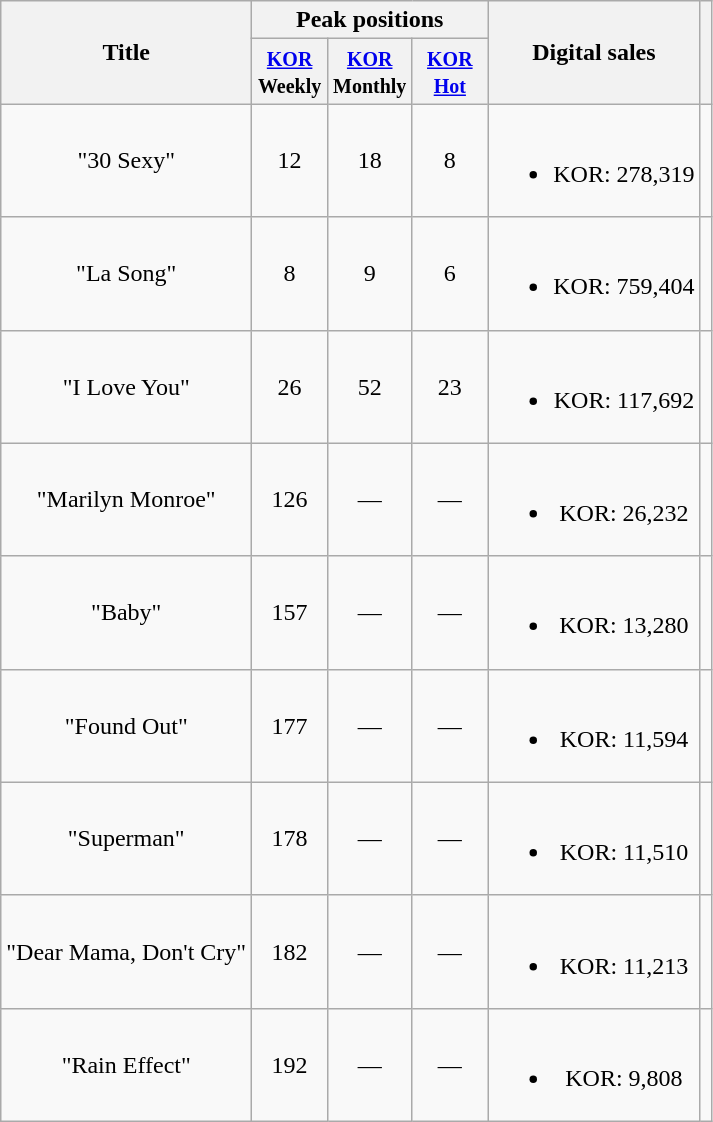<table class="wikitable" style="text-align:center">
<tr>
<th rowspan="2">Title</th>
<th colspan="3">Peak positions</th>
<th rowspan="2">Digital sales</th>
<th rowspan="2"></th>
</tr>
<tr>
<th style="width:2.7em;"><small><a href='#'>KOR</a><br>Weekly</small><br></th>
<th style="width:2.7em;"><small><a href='#'>KOR</a><br>Monthly</small><br></th>
<th style="width:2.7em;"><small><a href='#'>KOR<br>Hot</a></small></th>
</tr>
<tr>
<td>"30 Sexy"</td>
<td>12</td>
<td>18</td>
<td>8</td>
<td><br><ul><li>KOR: 278,319</li></ul></td>
<td></td>
</tr>
<tr>
<td>"La Song"</td>
<td>8</td>
<td>9</td>
<td>6</td>
<td><br><ul><li>KOR: 759,404</li></ul></td>
<td></td>
</tr>
<tr>
<td>"I Love You"</td>
<td>26</td>
<td>52</td>
<td align="center">23</td>
<td><br><ul><li>KOR: 117,692</li></ul></td>
<td></td>
</tr>
<tr>
<td>"Marilyn Monroe"</td>
<td>126</td>
<td>—</td>
<td>—</td>
<td><br><ul><li>KOR: 26,232</li></ul></td>
<td></td>
</tr>
<tr>
<td>"Baby"</td>
<td>157</td>
<td>—</td>
<td>—</td>
<td><br><ul><li>KOR: 13,280</li></ul></td>
<td></td>
</tr>
<tr>
<td>"Found Out"</td>
<td>177</td>
<td>—</td>
<td>—</td>
<td><br><ul><li>KOR: 11,594</li></ul></td>
<td></td>
</tr>
<tr>
<td>"Superman"</td>
<td>178</td>
<td>—</td>
<td>—</td>
<td><br><ul><li>KOR: 11,510</li></ul></td>
<td></td>
</tr>
<tr>
<td>"Dear Mama, Don't Cry"</td>
<td>182</td>
<td>—</td>
<td>—</td>
<td><br><ul><li>KOR: 11,213</li></ul></td>
<td></td>
</tr>
<tr>
<td>"Rain Effect"</td>
<td>192</td>
<td>—</td>
<td>—</td>
<td><br><ul><li>KOR: 9,808</li></ul></td>
<td></td>
</tr>
</table>
